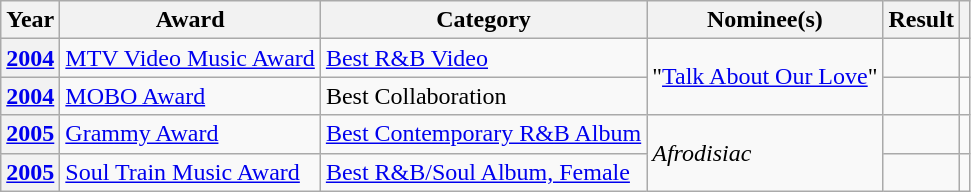<table class="wikitable sortable plainrowheaders">
<tr>
<th scope="col">Year</th>
<th scope="col">Award</th>
<th scope="col">Category</th>
<th scope="col">Nominee(s)</th>
<th scope="col">Result</th>
<th scope="col"></th>
</tr>
<tr>
<th scope="row"><a href='#'>2004</a></th>
<td><a href='#'>MTV Video Music Award</a></td>
<td><a href='#'>Best R&B Video</a></td>
<td rowspan="2">"<a href='#'>Talk About Our Love</a>"</td>
<td></td>
<td align="center"></td>
</tr>
<tr>
<th scope="row"><a href='#'>2004</a></th>
<td><a href='#'>MOBO Award</a></td>
<td>Best Collaboration</td>
<td></td>
<td align="center"></td>
</tr>
<tr>
<th scope="row"><a href='#'>2005</a></th>
<td><a href='#'>Grammy Award</a></td>
<td><a href='#'>Best Contemporary R&B Album</a></td>
<td rowspan="2"><em>Afrodisiac</em></td>
<td></td>
<td align="center"></td>
</tr>
<tr>
<th scope="row"><a href='#'>2005</a></th>
<td><a href='#'>Soul Train Music Award</a></td>
<td><a href='#'>Best R&B/Soul Album, Female</a></td>
<td></td>
<td align="center"></td>
</tr>
</table>
